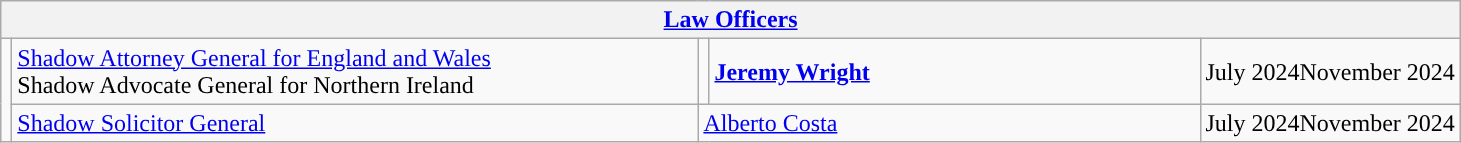<table class="wikitable">
<tr>
<th colspan="5"><a href='#'>Law Officers</a></th>
</tr>
<tr>
<td rowspan="2" style="background: "></td>
<td style="width: 450px;"><a href='#'>Shadow Attorney General for England and Wales</a><br>Shadow Advocate General for Northern Ireland</td>
<td style="background: "></td>
<td style="width: 320px;"><strong><a href='#'>Jeremy Wright</a></strong></td>
<td>July 2024November 2024</td>
</tr>
<tr>
<td><a href='#'>Shadow Solicitor General</a></td>
<td colspan="2"><a href='#'>Alberto Costa</a></td>
<td>July 2024November 2024</td>
</tr>
</table>
